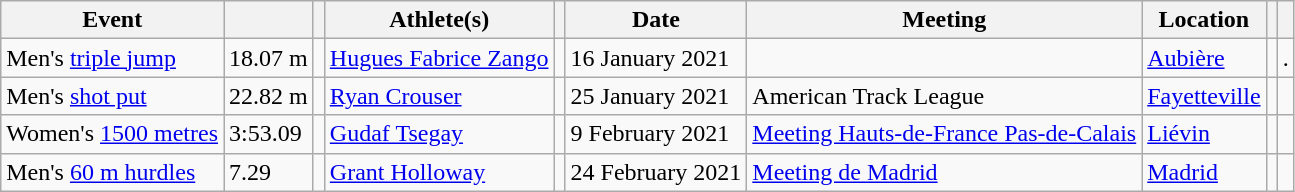<table class="wikitable">
<tr>
<th>Event</th>
<th></th>
<th></th>
<th>Athlete(s)</th>
<th></th>
<th>Date</th>
<th>Meeting</th>
<th>Location</th>
<th></th>
<th></th>
</tr>
<tr>
<td>Men's <a href='#'>triple jump</a></td>
<td>18.07 m</td>
<td></td>
<td><a href='#'>Hugues Fabrice Zango</a></td>
<td></td>
<td>16 January 2021</td>
<td></td>
<td><a href='#'>Aubière</a></td>
<td></td>
<td>.</td>
</tr>
<tr>
<td>Men's <a href='#'>shot put</a></td>
<td>22.82 m</td>
<td></td>
<td><a href='#'>Ryan Crouser</a></td>
<td></td>
<td>25 January 2021</td>
<td>American Track League</td>
<td><a href='#'>Fayetteville</a></td>
<td></td>
<td></td>
</tr>
<tr>
<td>Women's <a href='#'>1500 metres</a></td>
<td>3:53.09</td>
<td></td>
<td><a href='#'>Gudaf Tsegay</a></td>
<td></td>
<td>9 February 2021</td>
<td><a href='#'>Meeting Hauts-de-France Pas-de-Calais</a></td>
<td><a href='#'>Liévin</a></td>
<td></td>
<td></td>
</tr>
<tr>
<td>Men's <a href='#'>60 m hurdles</a></td>
<td>7.29</td>
<td></td>
<td><a href='#'>Grant Holloway</a></td>
<td></td>
<td>24 February 2021</td>
<td><a href='#'>Meeting de Madrid</a></td>
<td><a href='#'>Madrid</a></td>
<td></td>
<td></td>
</tr>
</table>
